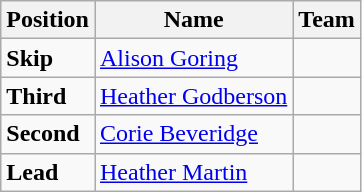<table class="wikitable">
<tr>
<th><strong>Position</strong></th>
<th><strong>Name</strong></th>
<th><strong>Team</strong></th>
</tr>
<tr>
<td><strong>Skip</strong></td>
<td><a href='#'>Alison Goring</a></td>
<td></td>
</tr>
<tr>
<td><strong>Third</strong></td>
<td><a href='#'>Heather Godberson</a></td>
<td></td>
</tr>
<tr>
<td><strong>Second</strong></td>
<td><a href='#'>Corie Beveridge</a></td>
<td></td>
</tr>
<tr>
<td><strong>Lead</strong></td>
<td><a href='#'>Heather Martin</a></td>
<td></td>
</tr>
</table>
